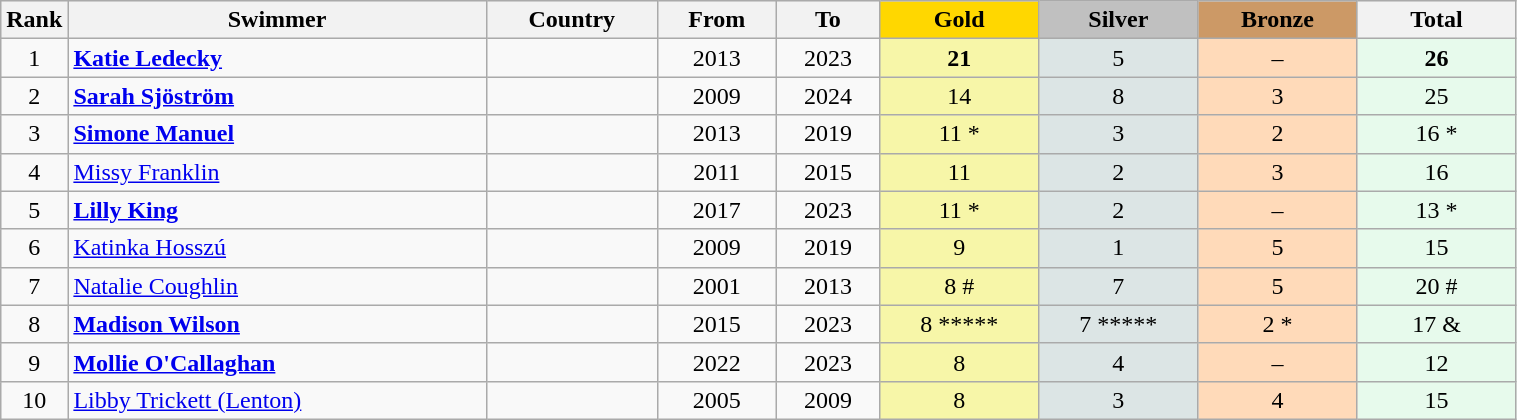<table class="wikitable plainrowheaders" width=80% style="text-align:center;">
<tr style="background-color:#EDEDED;">
<th class="hintergrundfarbe5" style="width:1em">Rank</th>
<th class="hintergrundfarbe5">Swimmer</th>
<th class="hintergrundfarbe5">Country</th>
<th class="hintergrundfarbe5">From</th>
<th class="hintergrundfarbe5">To</th>
<th style="background:    gold; width:10.5%">Gold</th>
<th style="background:  silver; width:10.5%">Silver</th>
<th style="background: #CC9966; width:10.5%">Bronze</th>
<th class="hintergrundfarbe5" style="width:10.5%">Total</th>
</tr>
<tr>
<td>1</td>
<td align="left"><strong><a href='#'>Katie Ledecky</a></strong></td>
<td align="left"></td>
<td>2013</td>
<td>2023</td>
<td bgcolor="#F7F6A8"><strong>21</strong></td>
<td bgcolor="#DCE5E5">5</td>
<td bgcolor="#FFDAB9">–</td>
<td bgcolor="#E7FAEC"><strong>26</strong></td>
</tr>
<tr align="center">
<td>2</td>
<td align="left"><strong><a href='#'>Sarah Sjöström</a></strong></td>
<td align="left"></td>
<td>2009</td>
<td>2024</td>
<td bgcolor="#F7F6A8">14</td>
<td bgcolor="#DCE5E5">8</td>
<td bgcolor="#FFDAB9">3</td>
<td bgcolor="#E7FAEC">25</td>
</tr>
<tr align="center">
<td>3</td>
<td align="left"><strong><a href='#'>Simone Manuel</a></strong></td>
<td align="left"></td>
<td>2013</td>
<td>2019</td>
<td bgcolor="#F7F6A8"> 11 *</td>
<td bgcolor="#DCE5E5">3</td>
<td bgcolor="#FFDAB9">2</td>
<td bgcolor="#E7FAEC"> 16 *</td>
</tr>
<tr align="center">
<td>4</td>
<td align="left"><a href='#'>Missy Franklin</a></td>
<td align="left"></td>
<td>2011</td>
<td>2015</td>
<td bgcolor="#F7F6A8">11</td>
<td bgcolor="#DCE5E5">2</td>
<td bgcolor="#FFDAB9">3</td>
<td bgcolor="#E7FAEC">16</td>
</tr>
<tr align="center">
<td>5</td>
<td align="left"><strong><a href='#'>Lilly King</a></strong></td>
<td align="left"></td>
<td>2017</td>
<td>2023</td>
<td bgcolor="#F7F6A8"> 11 *</td>
<td bgcolor="#DCE5E5">2</td>
<td bgcolor="#FFDAB9">–</td>
<td bgcolor="#E7FAEC"> 13 *</td>
</tr>
<tr align="center">
<td>6</td>
<td align="left"><a href='#'>Katinka Hosszú</a></td>
<td align="left"></td>
<td>2009</td>
<td>2019</td>
<td bgcolor="#F7F6A8">9</td>
<td bgcolor="#DCE5E5">1</td>
<td bgcolor="#FFDAB9">5</td>
<td bgcolor="#E7FAEC">15</td>
</tr>
<tr align="center">
<td>7</td>
<td align="left"><a href='#'>Natalie Coughlin</a></td>
<td align="left"></td>
<td>2001</td>
<td>2013</td>
<td bgcolor="#F7F6A8"> 8 #</td>
<td bgcolor="#DCE5E5">7</td>
<td bgcolor="#FFDAB9">5</td>
<td bgcolor="#E7FAEC"> 20 #</td>
</tr>
<tr align="center">
<td>8</td>
<td align="left"><strong><a href='#'>Madison Wilson</a></strong></td>
<td align="left"></td>
<td>2015</td>
<td>2023</td>
<td bgcolor="#F7F6A8"> 8 *****</td>
<td bgcolor="#DCE5E5"> 7 *****</td>
<td bgcolor="#FFDAB9"> 2 *</td>
<td bgcolor="#E7FAEC"> 17 &</td>
</tr>
<tr align="center">
<td>9</td>
<td align="left"><strong><a href='#'>Mollie O'Callaghan</a></strong></td>
<td align="left"></td>
<td>2022</td>
<td>2023</td>
<td bgcolor="#F7F6A8">8</td>
<td bgcolor="#DCE5E5">4</td>
<td bgcolor="#FFDAB9">–</td>
<td bgcolor="#E7FAEC">12</td>
</tr>
<tr align="center">
<td>10</td>
<td align="left"><a href='#'>Libby Trickett (Lenton)</a></td>
<td align="left"></td>
<td>2005</td>
<td>2009</td>
<td bgcolor="#F7F6A8">8</td>
<td bgcolor="#DCE5E5">3</td>
<td bgcolor="#FFDAB9">4</td>
<td bgcolor="#E7FAEC">15</td>
</tr>
</table>
